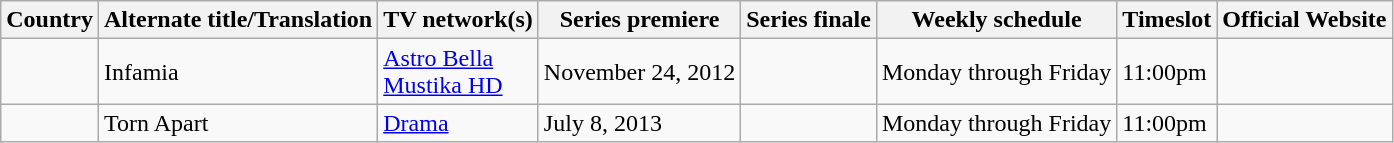<table class="wikitable">
<tr>
<th>Country</th>
<th>Alternate title/Translation</th>
<th>TV network(s)</th>
<th>Series premiere</th>
<th>Series finale</th>
<th>Weekly schedule</th>
<th>Timeslot</th>
<th>Official Website</th>
</tr>
<tr>
<td></td>
<td>Infamia</td>
<td><a href='#'>Astro Bella</a><br><a href='#'>Mustika HD</a></td>
<td>November 24, 2012</td>
<td></td>
<td>Monday through Friday</td>
<td>11:00pm</td>
<td></td>
</tr>
<tr>
<td></td>
<td>Torn Apart</td>
<td><a href='#'>Drama</a></td>
<td>July 8, 2013</td>
<td></td>
<td>Monday through Friday</td>
<td>11:00pm</td>
</tr>
</table>
